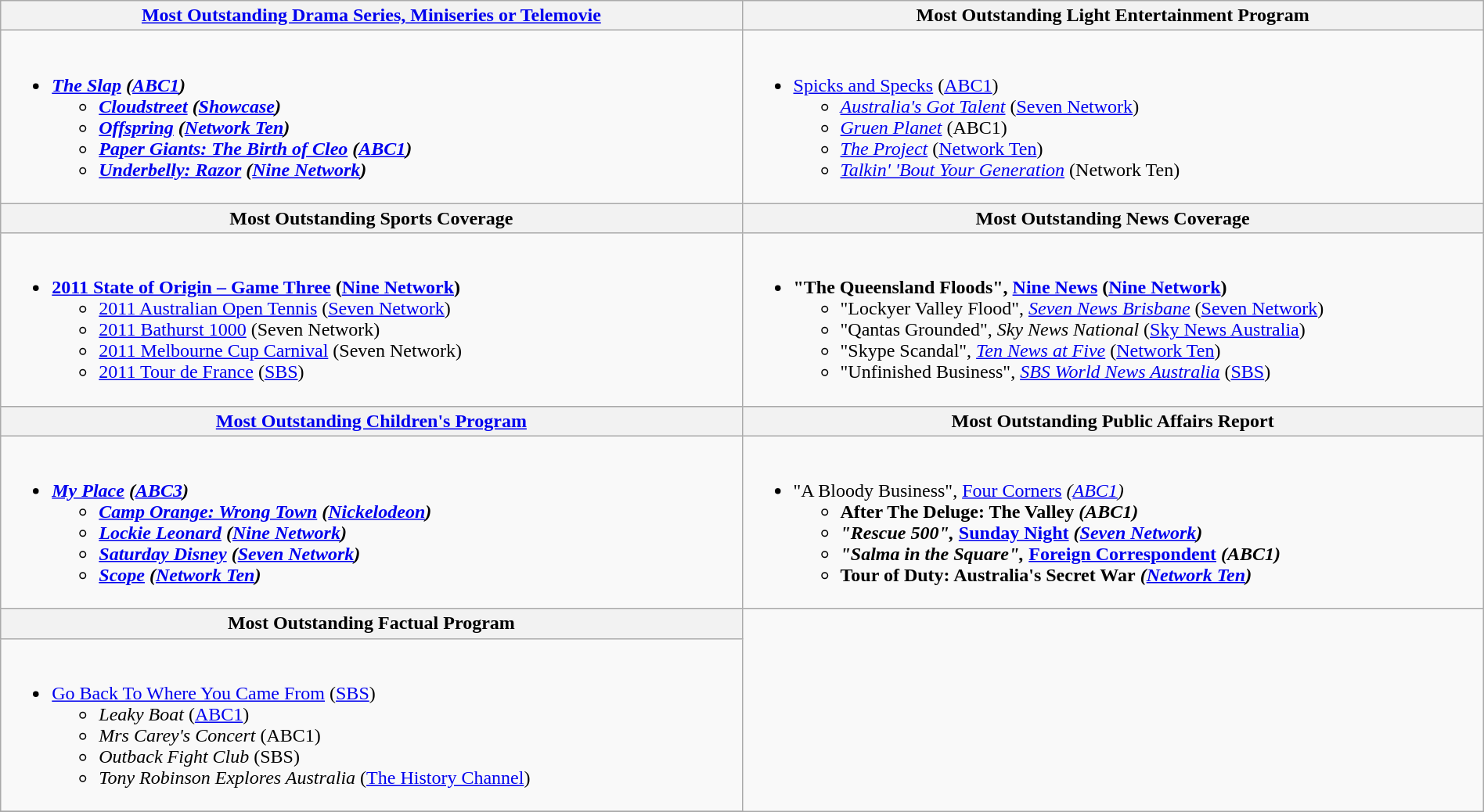<table class=wikitable width="100%">
<tr>
<th width="50%"><a href='#'>Most Outstanding Drama Series, Miniseries or Telemovie</a></th>
<th width="50%">Most Outstanding Light Entertainment Program</th>
</tr>
<tr>
<td valign="top"><br><ul><li><strong><em><a href='#'>The Slap</a><em> (<a href='#'>ABC1</a>)<strong><ul><li></em><a href='#'>Cloudstreet</a><em> (<a href='#'>Showcase</a>)</li><li></em><a href='#'>Offspring</a><em> (<a href='#'>Network Ten</a>)</li><li></em><a href='#'>Paper Giants: The Birth of Cleo</a><em> (<a href='#'>ABC1</a>)</li><li></em><a href='#'>Underbelly: Razor</a><em> (<a href='#'>Nine Network</a>)</li></ul></li></ul></td>
<td valign="top"><br><ul><li></em></strong><a href='#'>Spicks and Specks</a></em> (<a href='#'>ABC1</a>)</strong><ul><li><em><a href='#'>Australia's Got Talent</a></em> (<a href='#'>Seven Network</a>)</li><li><em><a href='#'>Gruen Planet</a></em> (ABC1)</li><li><em><a href='#'>The Project</a></em> (<a href='#'>Network Ten</a>)</li><li><em><a href='#'>Talkin' 'Bout Your Generation</a></em> (Network Ten)</li></ul></li></ul></td>
</tr>
<tr>
<th width="50%">Most Outstanding Sports Coverage</th>
<th width="50%">Most Outstanding News Coverage</th>
</tr>
<tr>
<td valign="top"><br><ul><li><strong><a href='#'>2011 State of Origin – Game Three</a> (<a href='#'>Nine Network</a>)</strong><ul><li><a href='#'>2011 Australian Open Tennis</a> (<a href='#'>Seven Network</a>)</li><li><a href='#'>2011 Bathurst 1000</a> (Seven Network)</li><li><a href='#'>2011 Melbourne Cup Carnival</a> (Seven Network)</li><li><a href='#'>2011 Tour de France</a> (<a href='#'>SBS</a>)</li></ul></li></ul></td>
<td valign="top"><br><ul><li><strong>"The Queensland Floods", <a href='#'>Nine News</a> (<a href='#'>Nine Network</a>)</strong><ul><li>"Lockyer Valley Flood", <em><a href='#'>Seven News Brisbane</a></em> (<a href='#'>Seven Network</a>)</li><li>"Qantas Grounded", <em>Sky News National</em> (<a href='#'>Sky News Australia</a>)</li><li>"Skype Scandal", <em><a href='#'>Ten News at Five</a></em> (<a href='#'>Network Ten</a>)</li><li>"Unfinished Business", <em><a href='#'>SBS World News Australia</a></em> (<a href='#'>SBS</a>)</li></ul></li></ul></td>
</tr>
<tr>
<th width="50%"><a href='#'>Most Outstanding Children's Program</a></th>
<th width="50%">Most Outstanding Public Affairs Report</th>
</tr>
<tr>
<td valign="top"><br><ul><li><strong><em><a href='#'>My Place</a><em> (<a href='#'>ABC3</a>)<strong><ul><li></em><a href='#'>Camp Orange: Wrong Town</a><em> (<a href='#'>Nickelodeon</a>)</li><li></em><a href='#'>Lockie Leonard</a><em> (<a href='#'>Nine Network</a>)</li><li></em><a href='#'>Saturday Disney</a><em> (<a href='#'>Seven Network</a>)</li><li></em><a href='#'>Scope</a><em> (<a href='#'>Network Ten</a>)</li></ul></li></ul></td>
<td valign="top"><br><ul><li></strong>"A Bloody Business", </em><a href='#'>Four Corners</a><em> (<a href='#'>ABC1</a>)<strong><ul><li></em>After The Deluge: The Valley<em> (ABC1)</li><li>"Rescue 500", </em><a href='#'>Sunday Night</a><em> (<a href='#'>Seven Network</a>)</li><li>"Salma in the Square", </em><a href='#'>Foreign Correspondent</a><em> (ABC1)</li><li></em>Tour of Duty: Australia's Secret War<em> (<a href='#'>Network Ten</a>)</li></ul></li></ul></td>
</tr>
<tr>
<th width="50%">Most Outstanding Factual Program</th>
</tr>
<tr>
<td valign="top"><br><ul><li></em></strong><a href='#'>Go Back To Where You Came From</a></em> (<a href='#'>SBS</a>)</strong><ul><li><em>Leaky Boat</em> (<a href='#'>ABC1</a>)</li><li><em>Mrs Carey's Concert</em> (ABC1)</li><li><em>Outback Fight Club</em> (SBS)</li><li><em>Tony Robinson Explores Australia</em> (<a href='#'>The History Channel</a>)</li></ul></li></ul></td>
</tr>
<tr>
</tr>
</table>
